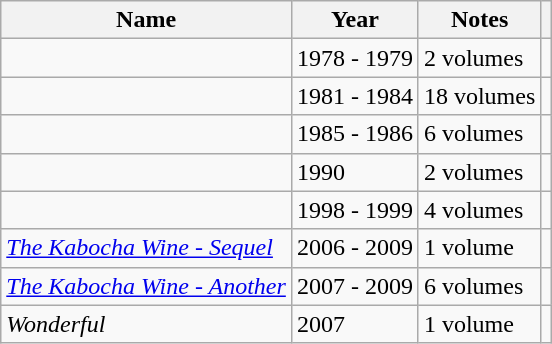<table class="wikitable sortable">
<tr>
<th scope="col">Name</th>
<th scope="col">Year</th>
<th scope="col">Notes</th>
<th scope="col"></th>
</tr>
<tr>
<td></td>
<td>1978 - 1979</td>
<td>2 volumes</td>
<td></td>
</tr>
<tr>
<td></td>
<td>1981 - 1984</td>
<td>18 volumes</td>
<td></td>
</tr>
<tr>
<td></td>
<td>1985 - 1986</td>
<td>6 volumes</td>
<td></td>
</tr>
<tr>
<td></td>
<td>1990</td>
<td>2 volumes</td>
<td></td>
</tr>
<tr>
<td></td>
<td>1998 - 1999</td>
<td>4 volumes</td>
<td></td>
</tr>
<tr>
<td><em><a href='#'>The Kabocha Wine - Sequel</a></em></td>
<td>2006 - 2009</td>
<td>1 volume</td>
<td></td>
</tr>
<tr>
<td><em><a href='#'>The Kabocha Wine - Another</a></em></td>
<td>2007 - 2009</td>
<td>6 volumes</td>
</tr>
<tr>
<td><em>Wonderful</em></td>
<td>2007</td>
<td>1 volume</td>
<td></td>
</tr>
</table>
